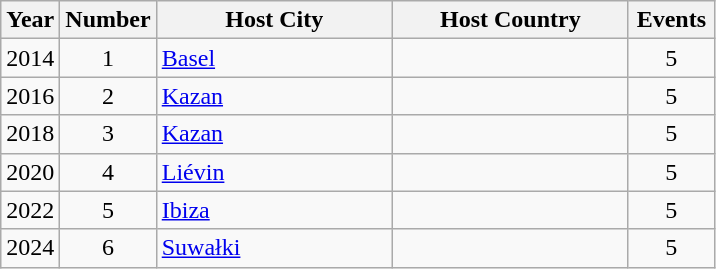<table class="wikitable" style="font-size:100%">
<tr>
<th width=30>Year</th>
<th width=30>Number</th>
<th width=150>Host City</th>
<th width=150>Host Country</th>
<th width=50>Events</th>
</tr>
<tr>
<td align=center>2014</td>
<td align=center>1</td>
<td><a href='#'>Basel</a></td>
<td></td>
<td align=center>5</td>
</tr>
<tr>
<td align=center>2016</td>
<td align=center>2</td>
<td><a href='#'>Kazan</a></td>
<td></td>
<td align=center>5</td>
</tr>
<tr>
<td align=center>2018</td>
<td align=center>3</td>
<td><a href='#'>Kazan</a></td>
<td></td>
<td align=center>5</td>
</tr>
<tr>
<td align=center>2020</td>
<td align=center>4</td>
<td><a href='#'>Liévin</a></td>
<td></td>
<td align=center>5</td>
</tr>
<tr>
<td align=center>2022</td>
<td align=center>5</td>
<td><a href='#'>Ibiza</a></td>
<td></td>
<td align=center>5</td>
</tr>
<tr>
<td align=center>2024</td>
<td align=center>6</td>
<td><a href='#'>Suwałki</a></td>
<td></td>
<td align=center>5</td>
</tr>
</table>
